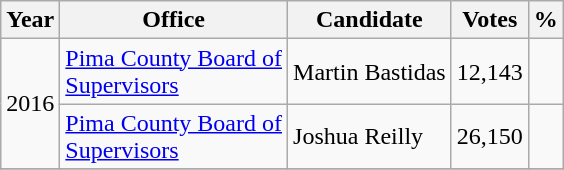<table class="wikitable">
<tr>
<th>Year</th>
<th>Office</th>
<th>Candidate</th>
<th>Votes</th>
<th>%</th>
</tr>
<tr>
<td rowspan="2">2016</td>
<td><a href='#'>Pima County Board of <br> Supervisors</a></td>
<td>Martin Bastidas </td>
<td>12,143</td>
<td></td>
</tr>
<tr>
<td><a href='#'>Pima County Board of <br> Supervisors</a></td>
<td>Joshua Reilly </td>
<td>26,150</td>
<td></td>
</tr>
<tr>
</tr>
</table>
